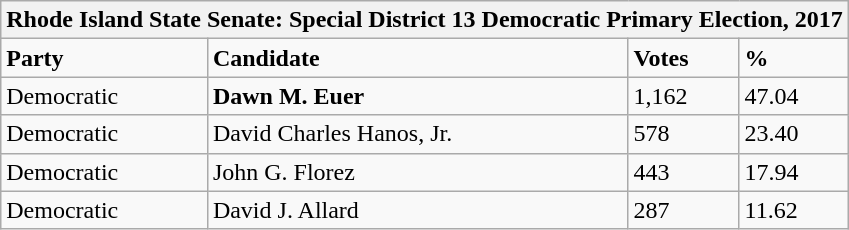<table class="wikitable">
<tr>
<th colspan="4">Rhode Island State Senate: Special District 13 Democratic Primary Election, 2017</th>
</tr>
<tr>
<td><strong>Party</strong></td>
<td><strong>Candidate</strong></td>
<td><strong>Votes</strong></td>
<td><strong>%</strong></td>
</tr>
<tr>
<td>Democratic</td>
<td><strong>Dawn M. Euer</strong></td>
<td>1,162</td>
<td>47.04</td>
</tr>
<tr>
<td>Democratic</td>
<td>David Charles Hanos, Jr.</td>
<td>578</td>
<td>23.40</td>
</tr>
<tr>
<td>Democratic</td>
<td>John G. Florez</td>
<td>443</td>
<td>17.94</td>
</tr>
<tr>
<td>Democratic</td>
<td>David J. Allard</td>
<td>287</td>
<td>11.62</td>
</tr>
</table>
